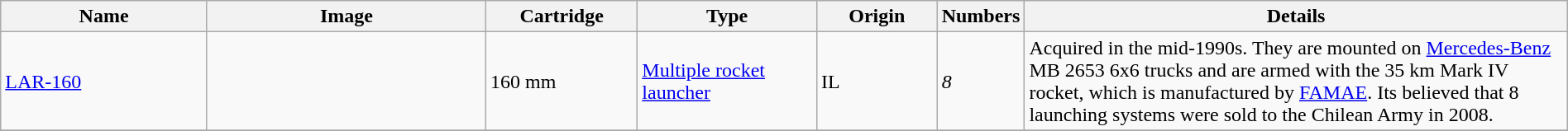<table class="wikitable" border="0" style="width:100%">
<tr>
<th style="text-align: center; width:14%;">Name</th>
<th style="text-align: center; width:19%;">Image</th>
<th style="text-align: center; width:10%;">Cartridge</th>
<th style="text-align: center; width:12%;">Type</th>
<th style="text-align: center; width:8%;">Origin</th>
<th><strong>Numbers</strong></th>
<th style="text-align: center; width:37%;">Details</th>
</tr>
<tr>
<td><a href='#'>LAR-160</a></td>
<td></td>
<td>160 mm</td>
<td><a href='#'>Multiple rocket launcher</a></td>
<td> IL</td>
<td><em>8</em></td>
<td>Acquired in the mid-1990s. They are mounted on <a href='#'>Mercedes-Benz</a> MB 2653 6x6 trucks and are armed with the 35 km Mark IV rocket, which is manufactured by <a href='#'>FAMAE</a>. Its believed that 8 launching systems were sold to the Chilean Army in 2008.</td>
</tr>
<tr>
</tr>
</table>
